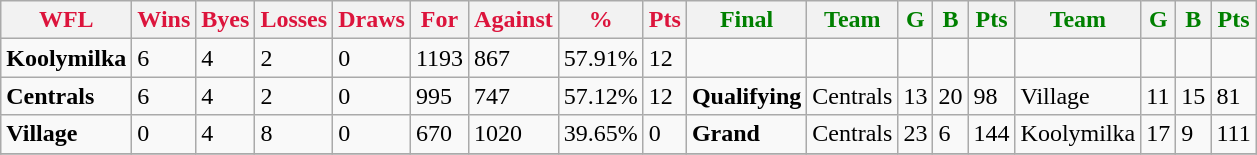<table class="wikitable">
<tr>
<th style="color:crimson">WFL</th>
<th style="color:crimson">Wins</th>
<th style="color:crimson">Byes</th>
<th style="color:crimson">Losses</th>
<th style="color:crimson">Draws</th>
<th style="color:crimson">For</th>
<th style="color:crimson">Against</th>
<th style="color:crimson">%</th>
<th style="color:crimson">Pts</th>
<th style="color:green">Final</th>
<th style="color:green">Team</th>
<th style="color:green">G</th>
<th style="color:green">B</th>
<th style="color:green">Pts</th>
<th style="color:green">Team</th>
<th style="color:green">G</th>
<th style="color:green">B</th>
<th style="color:green">Pts</th>
</tr>
<tr>
<td><strong>	Koolymilka	</strong></td>
<td>6</td>
<td>4</td>
<td>2</td>
<td>0</td>
<td>1193</td>
<td>867</td>
<td>57.91%</td>
<td>12</td>
<td></td>
<td></td>
<td></td>
<td></td>
<td></td>
<td></td>
<td></td>
<td></td>
<td></td>
</tr>
<tr>
<td><strong>	Centrals	</strong></td>
<td>6</td>
<td>4</td>
<td>2</td>
<td>0</td>
<td>995</td>
<td>747</td>
<td>57.12%</td>
<td>12</td>
<td><strong>Qualifying</strong></td>
<td>Centrals</td>
<td>13</td>
<td>20</td>
<td>98</td>
<td>Village</td>
<td>11</td>
<td>15</td>
<td>81</td>
</tr>
<tr>
<td><strong>	Village	</strong></td>
<td>0</td>
<td>4</td>
<td>8</td>
<td>0</td>
<td>670</td>
<td>1020</td>
<td>39.65%</td>
<td>0</td>
<td><strong>Grand</strong></td>
<td>Centrals</td>
<td>23</td>
<td>6</td>
<td>144</td>
<td>Koolymilka</td>
<td>17</td>
<td>9</td>
<td>111</td>
</tr>
<tr>
</tr>
</table>
